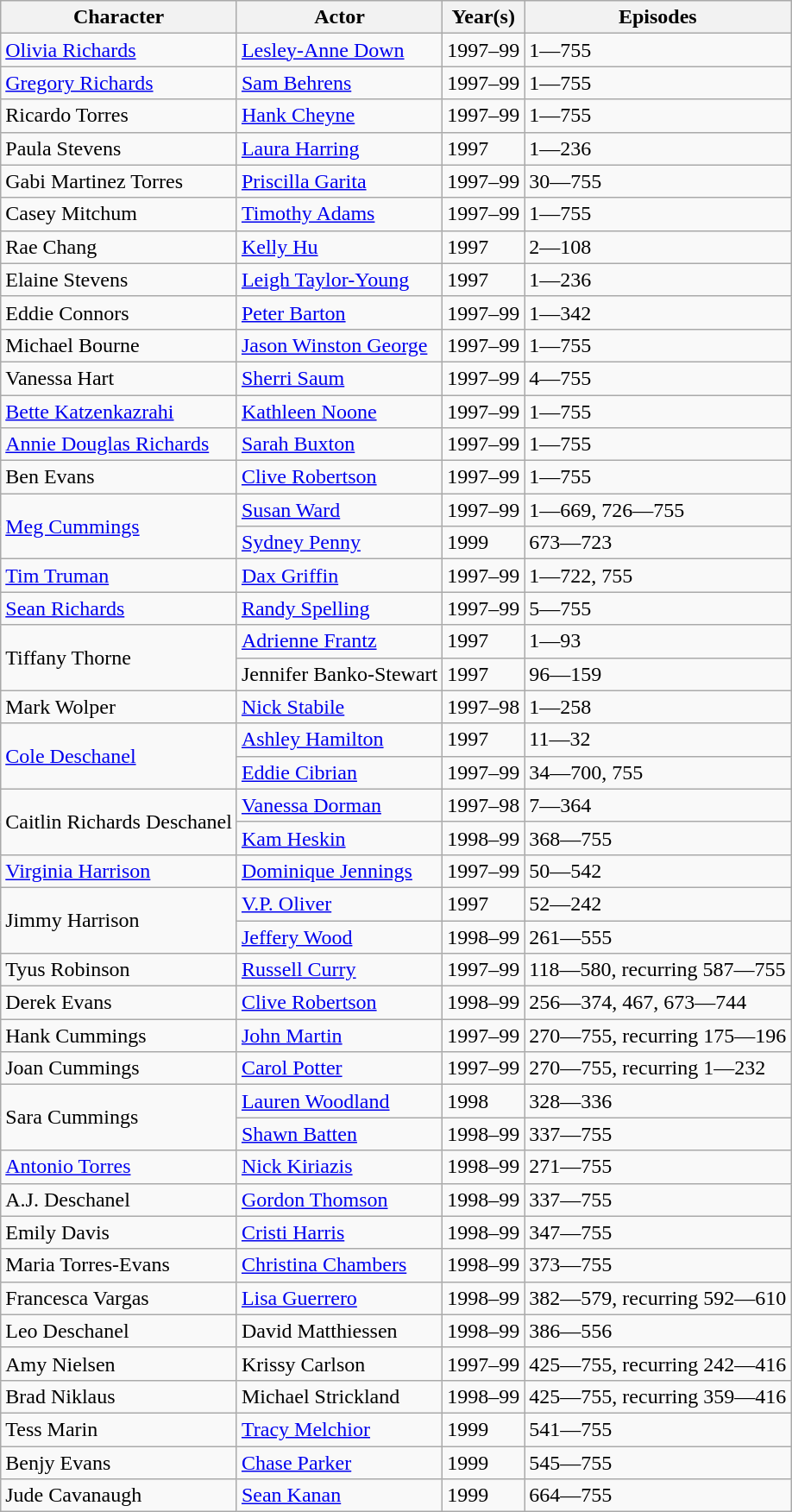<table class="wikitable sortable">
<tr>
<th>Character</th>
<th>Actor</th>
<th>Year(s)</th>
<th>Episodes</th>
</tr>
<tr>
<td><a href='#'>Olivia Richards</a></td>
<td><a href='#'>Lesley-Anne Down</a></td>
<td>1997–99</td>
<td>1―755</td>
</tr>
<tr>
<td><a href='#'>Gregory Richards</a></td>
<td><a href='#'>Sam Behrens</a></td>
<td>1997–99</td>
<td>1―755</td>
</tr>
<tr>
<td>Ricardo Torres</td>
<td><a href='#'>Hank Cheyne</a></td>
<td>1997–99</td>
<td>1―755</td>
</tr>
<tr>
<td>Paula Stevens</td>
<td><a href='#'>Laura Harring</a></td>
<td>1997</td>
<td>1―236</td>
</tr>
<tr>
<td>Gabi Martinez Torres</td>
<td><a href='#'>Priscilla Garita</a></td>
<td>1997–99</td>
<td>30―755</td>
</tr>
<tr>
<td>Casey Mitchum</td>
<td><a href='#'>Timothy Adams</a></td>
<td>1997–99</td>
<td>1―755</td>
</tr>
<tr>
<td>Rae Chang</td>
<td><a href='#'>Kelly Hu</a></td>
<td>1997</td>
<td>2―108</td>
</tr>
<tr>
<td>Elaine Stevens</td>
<td><a href='#'>Leigh Taylor-Young</a></td>
<td>1997</td>
<td>1―236</td>
</tr>
<tr>
<td>Eddie Connors</td>
<td><a href='#'>Peter Barton</a></td>
<td>1997–99</td>
<td>1―342</td>
</tr>
<tr>
<td>Michael Bourne</td>
<td><a href='#'>Jason Winston George</a></td>
<td>1997–99</td>
<td>1―755</td>
</tr>
<tr>
<td>Vanessa Hart</td>
<td><a href='#'>Sherri Saum</a></td>
<td>1997–99</td>
<td>4―755</td>
</tr>
<tr>
<td><a href='#'>Bette Katzenkazrahi</a></td>
<td><a href='#'>Kathleen Noone</a></td>
<td>1997–99</td>
<td>1―755</td>
</tr>
<tr>
<td><a href='#'>Annie Douglas Richards</a></td>
<td><a href='#'>Sarah Buxton</a></td>
<td>1997–99</td>
<td>1―755</td>
</tr>
<tr>
<td>Ben Evans</td>
<td><a href='#'>Clive Robertson</a></td>
<td>1997–99</td>
<td>1―755</td>
</tr>
<tr>
<td rowspan="2"><a href='#'>Meg Cummings</a></td>
<td><a href='#'>Susan Ward</a></td>
<td>1997–99</td>
<td>1―669, 726―755</td>
</tr>
<tr>
<td><a href='#'>Sydney Penny</a></td>
<td>1999</td>
<td>673―723</td>
</tr>
<tr>
<td><a href='#'>Tim Truman</a></td>
<td><a href='#'>Dax Griffin</a></td>
<td>1997–99</td>
<td>1―722, 755</td>
</tr>
<tr>
<td><a href='#'>Sean Richards</a></td>
<td><a href='#'>Randy Spelling</a></td>
<td>1997–99</td>
<td>5―755</td>
</tr>
<tr>
<td rowspan="2">Tiffany Thorne</td>
<td><a href='#'>Adrienne Frantz</a></td>
<td>1997</td>
<td>1―93</td>
</tr>
<tr>
<td>Jennifer Banko-Stewart</td>
<td>1997</td>
<td>96―159</td>
</tr>
<tr>
<td>Mark Wolper</td>
<td><a href='#'>Nick Stabile</a></td>
<td>1997–98</td>
<td>1―258</td>
</tr>
<tr>
<td rowspan="2"><a href='#'>Cole Deschanel</a></td>
<td><a href='#'>Ashley Hamilton</a></td>
<td>1997</td>
<td>11―32</td>
</tr>
<tr>
<td><a href='#'>Eddie Cibrian</a></td>
<td>1997–99</td>
<td>34―700, 755</td>
</tr>
<tr>
<td rowspan="2">Caitlin Richards Deschanel</td>
<td><a href='#'>Vanessa Dorman</a></td>
<td>1997–98</td>
<td>7―364</td>
</tr>
<tr>
<td><a href='#'>Kam Heskin</a></td>
<td>1998–99</td>
<td>368―755</td>
</tr>
<tr>
<td><a href='#'>Virginia Harrison</a></td>
<td><a href='#'>Dominique Jennings</a></td>
<td>1997–99</td>
<td>50―542</td>
</tr>
<tr>
<td rowspan="2">Jimmy Harrison</td>
<td><a href='#'>V.P. Oliver</a></td>
<td>1997</td>
<td>52―242</td>
</tr>
<tr>
<td><a href='#'>Jeffery Wood</a></td>
<td>1998–99</td>
<td>261―555</td>
</tr>
<tr>
<td>Tyus Robinson</td>
<td><a href='#'>Russell Curry</a></td>
<td>1997–99</td>
<td>118―580, recurring 587―755</td>
</tr>
<tr>
<td>Derek Evans</td>
<td><a href='#'>Clive Robertson</a></td>
<td>1998–99</td>
<td>256―374, 467, 673―744</td>
</tr>
<tr>
<td>Hank Cummings</td>
<td><a href='#'>John Martin</a></td>
<td>1997–99</td>
<td>270―755, recurring 175―196</td>
</tr>
<tr>
<td>Joan Cummings</td>
<td><a href='#'>Carol Potter</a></td>
<td>1997–99</td>
<td>270―755, recurring 1―232</td>
</tr>
<tr>
<td rowspan="2">Sara Cummings</td>
<td><a href='#'>Lauren Woodland</a></td>
<td>1998</td>
<td>328―336</td>
</tr>
<tr>
<td><a href='#'>Shawn Batten</a></td>
<td>1998–99</td>
<td>337―755</td>
</tr>
<tr>
<td><a href='#'>Antonio Torres</a></td>
<td><a href='#'>Nick Kiriazis</a></td>
<td>1998–99</td>
<td>271―755</td>
</tr>
<tr>
<td>A.J. Deschanel</td>
<td><a href='#'>Gordon Thomson</a></td>
<td>1998–99</td>
<td>337―755</td>
</tr>
<tr>
<td>Emily Davis</td>
<td><a href='#'>Cristi Harris</a></td>
<td>1998–99</td>
<td>347―755</td>
</tr>
<tr>
<td>Maria Torres-Evans</td>
<td><a href='#'>Christina Chambers</a></td>
<td>1998–99</td>
<td>373―755</td>
</tr>
<tr>
<td>Francesca Vargas</td>
<td><a href='#'>Lisa Guerrero</a></td>
<td>1998–99</td>
<td>382―579, recurring 592―610</td>
</tr>
<tr>
<td>Leo Deschanel</td>
<td>David Matthiessen</td>
<td>1998–99</td>
<td>386―556</td>
</tr>
<tr>
<td>Amy Nielsen</td>
<td>Krissy Carlson</td>
<td>1997–99</td>
<td>425―755, recurring 242―416</td>
</tr>
<tr>
<td>Brad Niklaus</td>
<td>Michael Strickland</td>
<td>1998–99</td>
<td>425―755, recurring 359―416</td>
</tr>
<tr>
<td>Tess Marin</td>
<td><a href='#'>Tracy Melchior</a></td>
<td>1999</td>
<td>541―755</td>
</tr>
<tr>
<td>Benjy Evans</td>
<td><a href='#'>Chase Parker</a></td>
<td>1999</td>
<td>545―755</td>
</tr>
<tr>
<td>Jude Cavanaugh</td>
<td><a href='#'>Sean Kanan</a></td>
<td>1999</td>
<td>664―755</td>
</tr>
</table>
